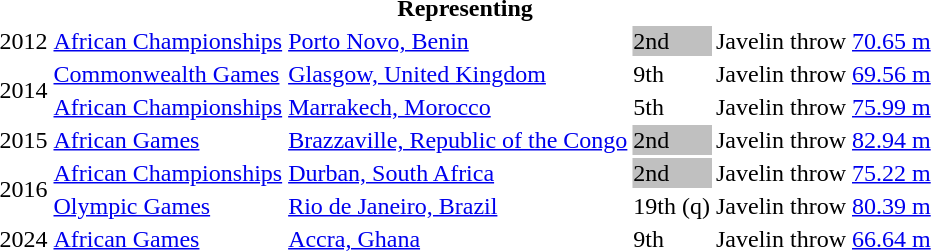<table>
<tr>
<th colspan="6">Representing </th>
</tr>
<tr>
<td>2012</td>
<td><a href='#'>African Championships</a></td>
<td><a href='#'>Porto Novo, Benin</a></td>
<td bgcolor=silver>2nd</td>
<td>Javelin throw</td>
<td><a href='#'>70.65 m</a></td>
</tr>
<tr>
<td rowspan=2>2014</td>
<td><a href='#'>Commonwealth Games</a></td>
<td><a href='#'>Glasgow, United Kingdom</a></td>
<td>9th</td>
<td>Javelin throw</td>
<td><a href='#'>69.56 m</a></td>
</tr>
<tr>
<td><a href='#'>African Championships</a></td>
<td><a href='#'>Marrakech, Morocco</a></td>
<td>5th</td>
<td>Javelin throw</td>
<td><a href='#'>75.99 m</a></td>
</tr>
<tr>
<td>2015</td>
<td><a href='#'>African Games</a></td>
<td><a href='#'>Brazzaville, Republic of the Congo</a></td>
<td bgcolor=silver>2nd</td>
<td>Javelin throw</td>
<td><a href='#'>82.94 m</a></td>
</tr>
<tr>
<td rowspan=2>2016</td>
<td><a href='#'>African Championships</a></td>
<td><a href='#'>Durban, South Africa</a></td>
<td bgcolor=silver>2nd</td>
<td>Javelin throw</td>
<td><a href='#'>75.22 m</a></td>
</tr>
<tr>
<td><a href='#'>Olympic Games</a></td>
<td><a href='#'>Rio de Janeiro, Brazil</a></td>
<td>19th (q)</td>
<td>Javelin throw</td>
<td><a href='#'>80.39 m</a></td>
</tr>
<tr>
<td>2024</td>
<td><a href='#'>African Games</a></td>
<td><a href='#'>Accra, Ghana</a></td>
<td>9th</td>
<td>Javelin throw</td>
<td><a href='#'>66.64 m</a></td>
</tr>
</table>
